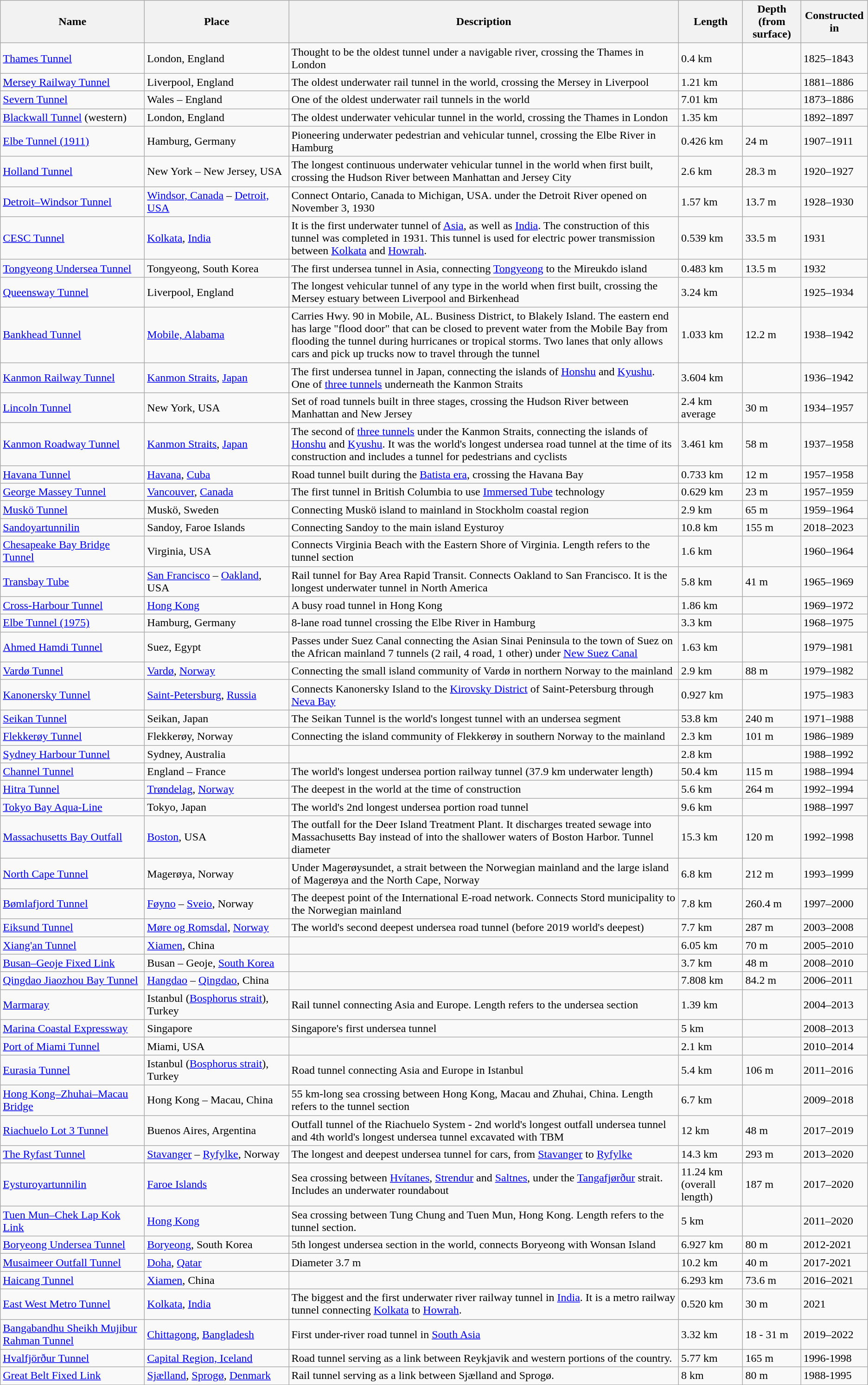<table class="wikitable sortable">
<tr>
<th style="width:200px">Name</th>
<th style="width:200px">Place</th>
<th class="unsortable">Description</th>
<th data-sort-type=number>Length</th>
<th data-sort-type=number>Depth (from surface)</th>
<th>Constructed in</th>
</tr>
<tr>
<td><a href='#'>Thames Tunnel</a></td>
<td>London, England</td>
<td>Thought to be the oldest tunnel under a navigable river, crossing the Thames in London</td>
<td>0.4 km</td>
<td></td>
<td>1825–1843</td>
</tr>
<tr>
<td><a href='#'>Mersey Railway Tunnel</a></td>
<td>Liverpool, England</td>
<td>The oldest underwater rail tunnel in the world, crossing the Mersey in Liverpool</td>
<td>1.21 km</td>
<td></td>
<td>1881–1886</td>
</tr>
<tr>
<td><a href='#'>Severn Tunnel</a></td>
<td>Wales – England</td>
<td>One of the oldest underwater rail tunnels in the world</td>
<td>7.01 km</td>
<td></td>
<td>1873–1886</td>
</tr>
<tr>
<td><a href='#'>Blackwall Tunnel</a> (western)</td>
<td>London, England</td>
<td>The oldest underwater vehicular tunnel in the world, crossing the Thames in London</td>
<td>1.35 km</td>
<td></td>
<td>1892–1897</td>
</tr>
<tr>
<td><a href='#'>Elbe Tunnel (1911)</a></td>
<td>Hamburg, Germany</td>
<td>Pioneering underwater pedestrian and vehicular tunnel, crossing the Elbe River in Hamburg</td>
<td>0.426 km</td>
<td>24 m</td>
<td>1907–1911</td>
</tr>
<tr>
<td><a href='#'>Holland Tunnel</a></td>
<td>New York – New Jersey, USA</td>
<td>The longest continuous underwater vehicular tunnel in the world when first built, crossing the Hudson River between Manhattan and Jersey City</td>
<td>2.6 km</td>
<td>28.3 m</td>
<td>1920–1927</td>
</tr>
<tr>
<td><a href='#'>Detroit–Windsor Tunnel</a></td>
<td><a href='#'>Windsor, Canada</a> – <a href='#'>Detroit, USA</a></td>
<td>Connect Ontario, Canada to Michigan, USA. under the Detroit River opened on November 3, 1930</td>
<td>1.57 km</td>
<td>13.7 m</td>
<td>1928–1930</td>
</tr>
<tr>
<td><a href='#'>CESC Tunnel</a></td>
<td><a href='#'>Kolkata</a>, <a href='#'>India</a></td>
<td>It is the first underwater tunnel of <a href='#'>Asia</a>, as well as <a href='#'>India</a>. The construction of this tunnel was completed in 1931. This tunnel is used for electric power transmission between <a href='#'>Kolkata</a> and <a href='#'>Howrah</a>.</td>
<td>0.539 km</td>
<td>33.5 m</td>
<td>1931</td>
</tr>
<tr>
<td><a href='#'>Tongyeong Undersea Tunnel</a></td>
<td>Tongyeong, South Korea</td>
<td>The first undersea tunnel in Asia, connecting <a href='#'>Tongyeong</a> to the Mireukdo island</td>
<td>0.483 km</td>
<td>13.5 m</td>
<td>1932</td>
</tr>
<tr>
<td><a href='#'>Queensway Tunnel</a></td>
<td>Liverpool, England</td>
<td>The longest vehicular tunnel of any type in the world when first built, crossing the Mersey estuary between Liverpool and Birkenhead</td>
<td>3.24 km</td>
<td></td>
<td>1925–1934</td>
</tr>
<tr>
<td><a href='#'>Bankhead Tunnel</a></td>
<td><a href='#'>Mobile, Alabama</a></td>
<td>Carries Hwy. 90 in Mobile, AL. Business District, to Blakely Island. The eastern end has large "flood door" that can be closed to prevent water from the Mobile Bay from flooding the tunnel during hurricanes or tropical storms. Two lanes that only allows cars and pick up trucks now to travel through the tunnel</td>
<td>1.033 km</td>
<td>12.2 m</td>
<td>1938–1942</td>
</tr>
<tr>
<td><a href='#'>Kanmon Railway Tunnel</a></td>
<td><a href='#'>Kanmon Straits</a>, <a href='#'>Japan</a></td>
<td>The first undersea tunnel in Japan, connecting the islands of <a href='#'>Honshu</a> and <a href='#'>Kyushu</a>. One of <a href='#'>three tunnels</a> underneath the Kanmon Straits</td>
<td>3.604 km</td>
<td></td>
<td>1936–1942</td>
</tr>
<tr>
<td><a href='#'>Lincoln Tunnel</a></td>
<td>New York, USA</td>
<td>Set of road tunnels built in three stages, crossing the Hudson River between Manhattan and New Jersey</td>
<td>2.4 km average</td>
<td>30 m</td>
<td>1934–1957</td>
</tr>
<tr>
<td><a href='#'>Kanmon Roadway Tunnel</a></td>
<td><a href='#'>Kanmon Straits</a>, <a href='#'>Japan</a></td>
<td>The second of <a href='#'>three tunnels</a> under the Kanmon Straits, connecting the islands of <a href='#'>Honshu</a> and <a href='#'>Kyushu</a>. It was the world's longest undersea road tunnel at the time of its construction and includes a tunnel for pedestrians and cyclists</td>
<td>3.461 km</td>
<td>58 m</td>
<td>1937–1958</td>
</tr>
<tr>
<td><a href='#'>Havana Tunnel</a></td>
<td><a href='#'>Havana</a>, <a href='#'>Cuba</a></td>
<td>Road tunnel built during the <a href='#'>Batista era</a>, crossing the Havana Bay</td>
<td>0.733 km</td>
<td>12 m</td>
<td>1957–1958</td>
</tr>
<tr>
<td><a href='#'>George Massey Tunnel</a></td>
<td><a href='#'>Vancouver</a>, <a href='#'>Canada</a></td>
<td>The first tunnel in British Columbia to use <a href='#'>Immersed Tube</a> technology</td>
<td>0.629 km</td>
<td>23 m</td>
<td>1957–1959</td>
</tr>
<tr>
<td><a href='#'>Muskö Tunnel</a></td>
<td>Muskö, Sweden</td>
<td>Connecting Muskö island to mainland in Stockholm coastal region</td>
<td>2.9 km</td>
<td>65 m</td>
<td>1959–1964</td>
</tr>
<tr>
<td><a href='#'>Sandoyartunnilin</a></td>
<td>Sandoy, Faroe Islands</td>
<td>Connecting Sandoy to the main island Eysturoy</td>
<td>10.8 km</td>
<td>155 m</td>
<td>2018–2023</td>
</tr>
<tr>
<td><a href='#'>Chesapeake Bay Bridge Tunnel</a></td>
<td>Virginia, USA</td>
<td>Connects Virginia Beach with the Eastern Shore of Virginia. Length refers to the tunnel section</td>
<td>1.6 km</td>
<td></td>
<td>1960–1964</td>
</tr>
<tr>
<td><a href='#'>Transbay Tube</a></td>
<td><a href='#'>San Francisco</a> – <a href='#'>Oakland</a>, USA</td>
<td>Rail tunnel for Bay Area Rapid Transit. Connects Oakland to San Francisco. It is the longest underwater tunnel in North America</td>
<td>5.8 km</td>
<td>41 m</td>
<td>1965–1969</td>
</tr>
<tr>
<td><a href='#'>Cross-Harbour Tunnel</a></td>
<td><a href='#'>Hong Kong</a></td>
<td>A busy road tunnel in Hong Kong</td>
<td>1.86 km</td>
<td></td>
<td>1969–1972</td>
</tr>
<tr>
<td><a href='#'>Elbe Tunnel (1975)</a></td>
<td>Hamburg, Germany</td>
<td>8-lane road tunnel crossing the Elbe River in Hamburg</td>
<td>3.3 km</td>
<td></td>
<td>1968–1975</td>
</tr>
<tr>
<td><a href='#'>Ahmed Hamdi Tunnel</a></td>
<td>Suez, Egypt</td>
<td>Passes under Suez Canal connecting the Asian Sinai Peninsula to the town of Suez on the African mainland 7 tunnels (2 rail, 4 road, 1 other) under <a href='#'>New Suez Canal</a></td>
<td>1.63 km</td>
<td></td>
<td>1979–1981</td>
</tr>
<tr>
<td><a href='#'>Vardø Tunnel</a></td>
<td><a href='#'>Vardø</a>, <a href='#'>Norway</a></td>
<td>Connecting the small island community of Vardø in northern Norway to the mainland</td>
<td>2.9 km</td>
<td>88 m</td>
<td>1979–1982</td>
</tr>
<tr>
<td><a href='#'>Kanonersky Tunnel</a></td>
<td><a href='#'>Saint-Petersburg</a>, <a href='#'>Russia</a></td>
<td>Connects Kanonersky Island to the <a href='#'>Kirovsky District</a> of Saint-Petersburg through <a href='#'>Neva Bay</a></td>
<td>0.927 km</td>
<td></td>
<td>1975–1983</td>
</tr>
<tr>
<td><a href='#'>Seikan Tunnel</a></td>
<td>Seikan, Japan</td>
<td>The Seikan Tunnel is the world's longest tunnel with an undersea segment</td>
<td>53.8 km</td>
<td>240 m</td>
<td>1971–1988</td>
</tr>
<tr>
<td><a href='#'>Flekkerøy Tunnel</a></td>
<td>Flekkerøy, Norway</td>
<td>Connecting the island community of Flekkerøy in southern Norway to the mainland</td>
<td>2.3 km</td>
<td>101 m</td>
<td>1986–1989</td>
</tr>
<tr>
<td><a href='#'>Sydney Harbour Tunnel</a></td>
<td>Sydney, Australia</td>
<td></td>
<td>2.8 km</td>
<td></td>
<td>1988–1992</td>
</tr>
<tr>
<td><a href='#'>Channel Tunnel</a></td>
<td>England – France</td>
<td>The world's longest undersea portion railway tunnel (37.9 km underwater length)</td>
<td>50.4 km</td>
<td>115 m</td>
<td>1988–1994</td>
</tr>
<tr>
<td><a href='#'>Hitra Tunnel</a></td>
<td><a href='#'>Trøndelag</a>, <a href='#'>Norway</a></td>
<td>The deepest in the world at the time of construction</td>
<td>5.6 km</td>
<td>264 m</td>
<td>1992–1994</td>
</tr>
<tr>
<td><a href='#'>Tokyo Bay Aqua-Line</a></td>
<td>Tokyo, Japan</td>
<td>The world's 2nd longest undersea portion road tunnel</td>
<td>9.6 km</td>
<td></td>
<td>1988–1997</td>
</tr>
<tr>
<td><a href='#'>Massachusetts Bay Outfall</a></td>
<td><a href='#'>Boston</a>, USA</td>
<td>The outfall for the Deer Island Treatment Plant. It discharges treated sewage into Massachusetts Bay instead of into the shallower waters of Boston Harbor. Tunnel diameter </td>
<td>15.3 km</td>
<td>120 m</td>
<td>1992–1998</td>
</tr>
<tr>
<td><a href='#'>North Cape Tunnel</a></td>
<td>Magerøya, Norway</td>
<td>Under Magerøysundet, a strait between the Norwegian mainland and the large island of Magerøya and the North Cape, Norway</td>
<td>6.8 km</td>
<td>212 m</td>
<td>1993–1999</td>
</tr>
<tr>
<td><a href='#'>Bømlafjord Tunnel</a></td>
<td><a href='#'>Føyno</a> – <a href='#'>Sveio</a>, Norway</td>
<td>The deepest point of the International E-road network. Connects Stord municipality to the Norwegian mainland</td>
<td>7.8 km</td>
<td>260.4 m</td>
<td>1997–2000</td>
</tr>
<tr>
<td><a href='#'>Eiksund Tunnel</a></td>
<td><a href='#'>Møre og Romsdal</a>, <a href='#'>Norway</a></td>
<td>The world's second deepest undersea road tunnel (before 2019 world's deepest)</td>
<td>7.7 km</td>
<td>287 m</td>
<td>2003–2008</td>
</tr>
<tr>
<td><a href='#'>Xiang'an Tunnel</a></td>
<td><a href='#'>Xiamen</a>, China</td>
<td></td>
<td>6.05 km</td>
<td>70 m</td>
<td>2005–2010</td>
</tr>
<tr>
<td><a href='#'>Busan–Geoje Fixed Link</a></td>
<td>Busan – Geoje, <a href='#'>South Korea</a></td>
<td></td>
<td>3.7 km</td>
<td>48 m</td>
<td>2008–2010</td>
</tr>
<tr>
<td><a href='#'>Qingdao Jiaozhou Bay Tunnel</a></td>
<td><a href='#'>Hangdao</a> – <a href='#'>Qingdao</a>, China</td>
<td></td>
<td>7.808 km</td>
<td>84.2 m</td>
<td>2006–2011</td>
</tr>
<tr>
<td><a href='#'>Marmaray</a></td>
<td>Istanbul (<a href='#'>Bosphorus strait</a>), Turkey</td>
<td>Rail tunnel connecting Asia and Europe. Length refers to the undersea section</td>
<td>1.39 km</td>
<td></td>
<td>2004–2013</td>
</tr>
<tr>
<td><a href='#'>Marina Coastal Expressway</a></td>
<td>Singapore</td>
<td>Singapore's first undersea tunnel</td>
<td>5 km</td>
<td></td>
<td>2008–2013</td>
</tr>
<tr>
<td><a href='#'>Port of Miami Tunnel</a></td>
<td>Miami, USA</td>
<td></td>
<td>2.1 km</td>
<td></td>
<td>2010–2014</td>
</tr>
<tr>
<td><a href='#'>Eurasia Tunnel</a></td>
<td>Istanbul (<a href='#'>Bosphorus strait</a>), Turkey</td>
<td>Road tunnel connecting Asia and Europe in Istanbul</td>
<td>5.4 km</td>
<td>106 m</td>
<td>2011–2016</td>
</tr>
<tr>
<td><a href='#'>Hong Kong–Zhuhai–Macau Bridge</a></td>
<td>Hong Kong – Macau, China</td>
<td>55 km-long sea crossing between Hong Kong, Macau and Zhuhai, China. Length refers to the tunnel section</td>
<td>6.7 km</td>
<td></td>
<td>2009–2018</td>
</tr>
<tr>
<td><a href='#'>Riachuelo Lot 3 Tunnel</a></td>
<td>Buenos Aires, Argentina</td>
<td>Outfall tunnel of the Riachuelo System - 2nd world's longest outfall undersea tunnel and 4th world's longest undersea tunnel excavated with TBM</td>
<td>12 km</td>
<td>48 m</td>
<td>2017–2019</td>
</tr>
<tr>
<td><a href='#'>The Ryfast Tunnel</a></td>
<td><a href='#'>Stavanger</a> – <a href='#'>Ryfylke</a>, Norway</td>
<td>The longest and deepest undersea tunnel for cars, from <a href='#'>Stavanger</a> to <a href='#'>Ryfylke</a></td>
<td>14.3 km</td>
<td>293 m</td>
<td>2013–2020</td>
</tr>
<tr>
<td><a href='#'>Eysturoyartunnilin</a></td>
<td><a href='#'>Faroe Islands</a></td>
<td>Sea crossing between <a href='#'>Hvítanes</a>, <a href='#'>Strendur</a> and <a href='#'>Saltnes</a>, under the <a href='#'>Tangafjørður</a> strait. Includes an underwater roundabout</td>
<td>11.24 km (overall length)</td>
<td>187 m</td>
<td>2017–2020</td>
</tr>
<tr>
<td><a href='#'>Tuen Mun–Chek Lap Kok Link</a></td>
<td><a href='#'>Hong Kong</a></td>
<td>Sea crossing between Tung Chung and Tuen Mun, Hong Kong. Length refers to the tunnel section.</td>
<td>5 km</td>
<td></td>
<td>2011–2020</td>
</tr>
<tr>
<td><a href='#'>Boryeong Undersea Tunnel</a></td>
<td><a href='#'>Boryeong</a>, South Korea</td>
<td>5th longest undersea section in the world, connects Boryeong with Wonsan Island</td>
<td>6.927 km</td>
<td>80 m</td>
<td>2012-2021</td>
</tr>
<tr>
<td><a href='#'>Musaimeer Outfall Tunnel</a></td>
<td><a href='#'>Doha</a>, <a href='#'>Qatar</a></td>
<td>Diameter 3.7 m</td>
<td>10.2 km</td>
<td>40 m</td>
<td>2017-2021</td>
</tr>
<tr>
<td><a href='#'>Haicang Tunnel</a></td>
<td><a href='#'>Xiamen</a>, China</td>
<td></td>
<td>6.293 km</td>
<td>73.6 m</td>
<td>2016–2021</td>
</tr>
<tr>
<td><a href='#'>East West Metro Tunnel</a></td>
<td><a href='#'>Kolkata</a>, <a href='#'>India</a></td>
<td>The biggest and the first underwater river railway tunnel in <a href='#'>India</a>. It is a metro railway tunnel connecting <a href='#'>Kolkata</a> to <a href='#'>Howrah</a>.</td>
<td>0.520 km</td>
<td>30 m</td>
<td>2021</td>
</tr>
<tr>
<td><a href='#'>Bangabandhu Sheikh Mujibur Rahman Tunnel</a></td>
<td><a href='#'>Chittagong</a>, <a href='#'>Bangladesh</a></td>
<td>First under-river road tunnel in <a href='#'>South Asia</a></td>
<td>3.32 km</td>
<td>18 - 31 m</td>
<td>2019–2022</td>
</tr>
<tr>
<td><a href='#'>Hvalfjörður Tunnel</a></td>
<td><a href='#'>Capital Region, Iceland</a></td>
<td>Road tunnel serving as a link between Reykjavik and western portions of the country.</td>
<td>5.77 km</td>
<td>165 m</td>
<td>1996-1998</td>
</tr>
<tr>
<td><a href='#'>Great Belt Fixed Link</a></td>
<td><a href='#'>Sjælland</a>, <a href='#'>Sprogø</a>, <a href='#'>Denmark</a></td>
<td>Rail tunnel serving as a link between Sjælland and Sprogø.</td>
<td>8 km</td>
<td>80 m</td>
<td>1988-1995</td>
</tr>
</table>
